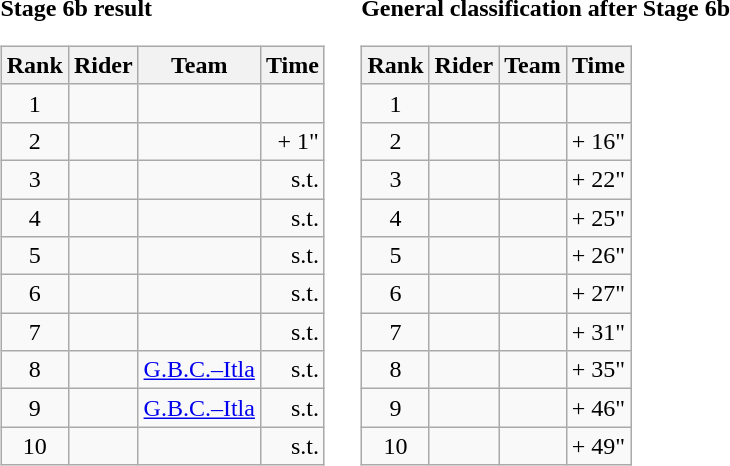<table>
<tr>
<td><strong>Stage 6b result</strong><br><table class="wikitable">
<tr>
<th scope="col">Rank</th>
<th scope="col">Rider</th>
<th scope="col">Team</th>
<th scope="col">Time</th>
</tr>
<tr>
<td style="text-align:center;">1</td>
<td></td>
<td></td>
<td style="text-align:right;"></td>
</tr>
<tr>
<td style="text-align:center;">2</td>
<td></td>
<td></td>
<td style="text-align:right;">+ 1"</td>
</tr>
<tr>
<td style="text-align:center;">3</td>
<td></td>
<td></td>
<td style="text-align:right;">s.t.</td>
</tr>
<tr>
<td style="text-align:center;">4</td>
<td></td>
<td></td>
<td style="text-align:right;">s.t.</td>
</tr>
<tr>
<td style="text-align:center;">5</td>
<td></td>
<td></td>
<td style="text-align:right;">s.t.</td>
</tr>
<tr>
<td style="text-align:center;">6</td>
<td></td>
<td></td>
<td style="text-align:right;">s.t.</td>
</tr>
<tr>
<td style="text-align:center;">7</td>
<td></td>
<td></td>
<td style="text-align:right;">s.t.</td>
</tr>
<tr>
<td style="text-align:center;">8</td>
<td></td>
<td><a href='#'>G.B.C.–Itla</a></td>
<td style="text-align:right;">s.t.</td>
</tr>
<tr>
<td style="text-align:center;">9</td>
<td></td>
<td><a href='#'>G.B.C.–Itla</a></td>
<td style="text-align:right;">s.t.</td>
</tr>
<tr>
<td style="text-align:center;">10</td>
<td></td>
<td></td>
<td style="text-align:right;">s.t.</td>
</tr>
</table>
</td>
<td></td>
<td><strong>General classification after Stage 6b</strong><br><table class="wikitable">
<tr>
<th scope="col">Rank</th>
<th scope="col">Rider</th>
<th scope="col">Team</th>
<th scope="col">Time</th>
</tr>
<tr>
<td style="text-align:center;">1</td>
<td></td>
<td></td>
<td style="text-align:right;"></td>
</tr>
<tr>
<td style="text-align:center;">2</td>
<td></td>
<td></td>
<td style="text-align:right;">+ 16"</td>
</tr>
<tr>
<td style="text-align:center;">3</td>
<td></td>
<td></td>
<td style="text-align:right;">+ 22"</td>
</tr>
<tr>
<td style="text-align:center;">4</td>
<td></td>
<td></td>
<td style="text-align:right;">+ 25"</td>
</tr>
<tr>
<td style="text-align:center;">5</td>
<td></td>
<td></td>
<td style="text-align:right;">+ 26"</td>
</tr>
<tr>
<td style="text-align:center;">6</td>
<td></td>
<td></td>
<td style="text-align:right;">+ 27"</td>
</tr>
<tr>
<td style="text-align:center;">7</td>
<td></td>
<td></td>
<td style="text-align:right;">+ 31"</td>
</tr>
<tr>
<td style="text-align:center;">8</td>
<td></td>
<td></td>
<td style="text-align:right;">+ 35"</td>
</tr>
<tr>
<td style="text-align:center;">9</td>
<td></td>
<td></td>
<td style="text-align:right;">+ 46"</td>
</tr>
<tr>
<td style="text-align:center;">10</td>
<td></td>
<td></td>
<td style="text-align:right;">+ 49"</td>
</tr>
</table>
</td>
</tr>
</table>
